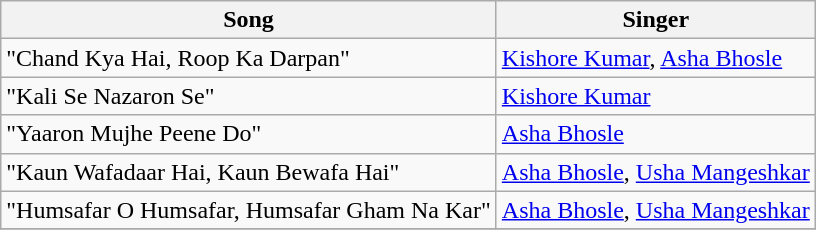<table class="wikitable">
<tr>
<th>Song</th>
<th>Singer</th>
</tr>
<tr>
<td>"Chand Kya Hai, Roop Ka Darpan"</td>
<td><a href='#'>Kishore Kumar</a>, <a href='#'>Asha Bhosle</a></td>
</tr>
<tr>
<td>"Kali Se Nazaron Se"</td>
<td><a href='#'>Kishore Kumar</a></td>
</tr>
<tr>
<td>"Yaaron Mujhe Peene Do"</td>
<td><a href='#'>Asha Bhosle</a></td>
</tr>
<tr>
<td>"Kaun Wafadaar Hai, Kaun Bewafa Hai"</td>
<td><a href='#'>Asha Bhosle</a>, <a href='#'>Usha Mangeshkar</a></td>
</tr>
<tr>
<td>"Humsafar O Humsafar, Humsafar Gham Na Kar"</td>
<td><a href='#'>Asha Bhosle</a>, <a href='#'>Usha Mangeshkar</a></td>
</tr>
<tr>
</tr>
</table>
